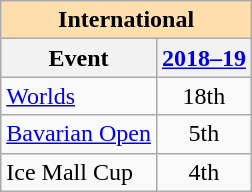<table class="wikitable" style="text-align:center">
<tr>
<th style="background-color: #ffdead; " colspan=3 align=center>International</th>
</tr>
<tr>
<th>Event</th>
<th><a href='#'>2018–19</a></th>
</tr>
<tr>
<td align=left><a href='#'>Worlds</a></td>
<td>18th</td>
</tr>
<tr>
<td align=left><a href='#'>Bavarian Open</a></td>
<td>5th</td>
</tr>
<tr>
<td align=left>Ice Mall Cup</td>
<td>4th</td>
</tr>
</table>
